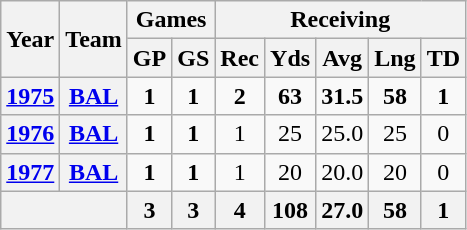<table class="wikitable" style="text-align:center">
<tr>
<th rowspan="2">Year</th>
<th rowspan="2">Team</th>
<th colspan="2">Games</th>
<th colspan="5">Receiving</th>
</tr>
<tr>
<th>GP</th>
<th>GS</th>
<th>Rec</th>
<th>Yds</th>
<th>Avg</th>
<th>Lng</th>
<th>TD</th>
</tr>
<tr>
<th><a href='#'>1975</a></th>
<th><a href='#'>BAL</a></th>
<td><strong>1</strong></td>
<td><strong>1</strong></td>
<td><strong>2</strong></td>
<td><strong>63</strong></td>
<td><strong>31.5</strong></td>
<td><strong>58</strong></td>
<td><strong>1</strong></td>
</tr>
<tr>
<th><a href='#'>1976</a></th>
<th><a href='#'>BAL</a></th>
<td><strong>1</strong></td>
<td><strong>1</strong></td>
<td>1</td>
<td>25</td>
<td>25.0</td>
<td>25</td>
<td>0</td>
</tr>
<tr>
<th><a href='#'>1977</a></th>
<th><a href='#'>BAL</a></th>
<td><strong>1</strong></td>
<td><strong>1</strong></td>
<td>1</td>
<td>20</td>
<td>20.0</td>
<td>20</td>
<td>0</td>
</tr>
<tr>
<th colspan="2"></th>
<th>3</th>
<th>3</th>
<th>4</th>
<th>108</th>
<th>27.0</th>
<th>58</th>
<th>1</th>
</tr>
</table>
